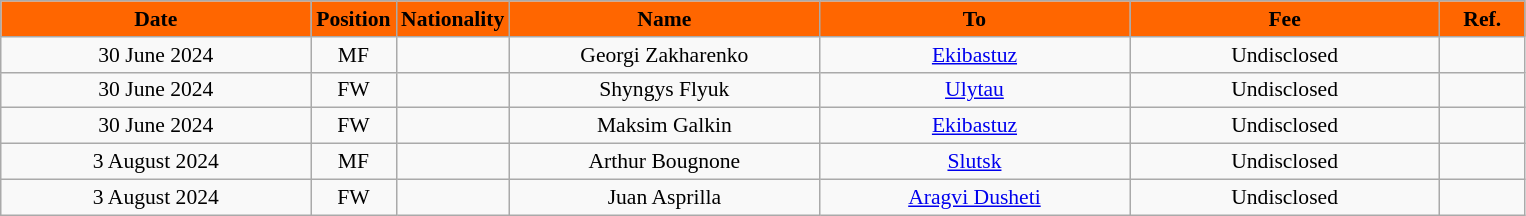<table class="wikitable"  style="text-align:center; font-size:90%; ">
<tr>
<th style="background:#FF6600; color:black; width:200px;">Date</th>
<th style="background:#FF6600; color:black; width:50px;">Position</th>
<th style="background:#FF6600; color:black; width:50px;">Nationality</th>
<th style="background:#FF6600; color:black; width:200px;">Name</th>
<th style="background:#FF6600; color:black; width:200px;">To</th>
<th style="background:#FF6600; color:black; width:200px;">Fee</th>
<th style="background:#FF6600; color:black; width:50px;">Ref.</th>
</tr>
<tr>
<td>30 June 2024</td>
<td>MF</td>
<td></td>
<td>Georgi Zakharenko</td>
<td><a href='#'>Ekibastuz</a></td>
<td>Undisclosed</td>
<td></td>
</tr>
<tr>
<td>30 June 2024</td>
<td>FW</td>
<td></td>
<td>Shyngys Flyuk</td>
<td><a href='#'>Ulytau</a></td>
<td>Undisclosed</td>
<td></td>
</tr>
<tr>
<td>30 June 2024</td>
<td>FW</td>
<td></td>
<td>Maksim Galkin</td>
<td><a href='#'>Ekibastuz</a></td>
<td>Undisclosed</td>
<td></td>
</tr>
<tr>
<td>3 August 2024</td>
<td>MF</td>
<td></td>
<td>Arthur Bougnone</td>
<td><a href='#'>Slutsk</a></td>
<td>Undisclosed</td>
<td></td>
</tr>
<tr>
<td>3 August 2024</td>
<td>FW</td>
<td></td>
<td>Juan Asprilla</td>
<td><a href='#'>Aragvi Dusheti</a></td>
<td>Undisclosed</td>
<td></td>
</tr>
</table>
